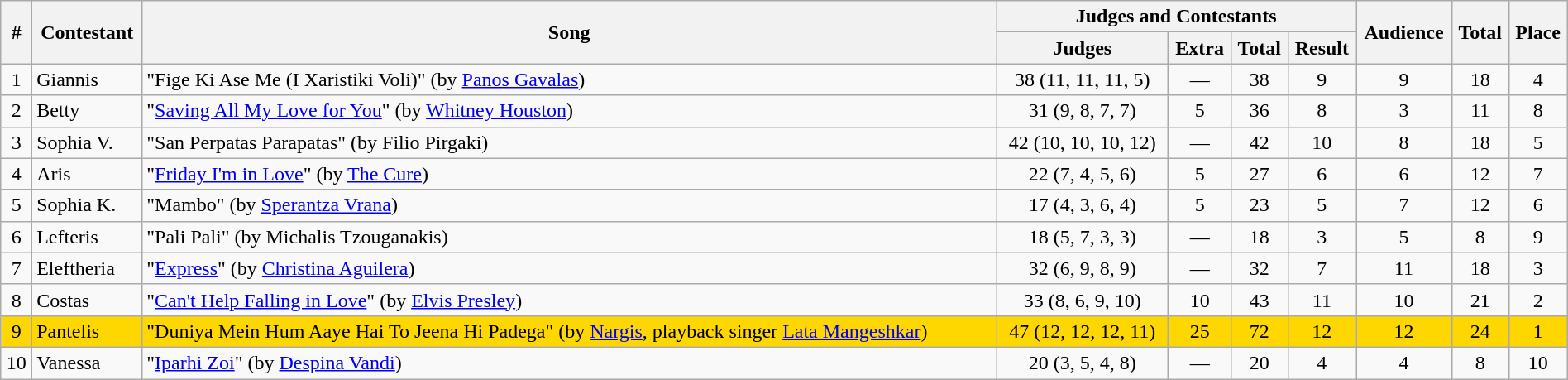<table class="sortable wikitable" style="text-align:center;" width="100%">
<tr>
<th rowspan="2">#</th>
<th rowspan="2">Contestant</th>
<th rowspan="2">Song</th>
<th colspan="4">Judges and Contestants</th>
<th rowspan="2">Audience</th>
<th rowspan="2">Total</th>
<th rowspan="2">Place</th>
</tr>
<tr>
<th width="11%">Judges</th>
<th>Extra</th>
<th>Total</th>
<th>Result</th>
</tr>
<tr>
<td>1</td>
<td align="left">Giannis</td>
<td align="left">"Fige Ki Ase Me (I Xaristiki Voli)" (by <a href='#'>Panos Gavalas</a>)</td>
<td>38 (11, 11, 11, 5)</td>
<td>—</td>
<td>38</td>
<td>9</td>
<td>9</td>
<td>18</td>
<td>4</td>
</tr>
<tr>
<td>2</td>
<td align="left">Betty</td>
<td align="left">"<a href='#'>Saving All My Love for You</a>" (by <a href='#'>Whitney Houston</a>)</td>
<td>31 (9, 8, 7, 7)</td>
<td>5</td>
<td>36</td>
<td>8</td>
<td>3</td>
<td>11</td>
<td>8</td>
</tr>
<tr>
<td>3</td>
<td align="left">Sophia V.</td>
<td align="left">"San Perpatas Parapatas" (by Filio Pirgaki)</td>
<td>42 (10, 10, 10, 12)</td>
<td>—</td>
<td>42</td>
<td>10</td>
<td>8</td>
<td>18</td>
<td>5</td>
</tr>
<tr>
<td>4</td>
<td align="left">Aris</td>
<td align="left">"<a href='#'>Friday I'm in Love</a>" (by <a href='#'>The Cure</a>)</td>
<td>22 (7, 4, 5, 6)</td>
<td>5</td>
<td>27</td>
<td>6</td>
<td>6</td>
<td>12</td>
<td>7</td>
</tr>
<tr>
<td>5</td>
<td align="left">Sophia K.</td>
<td align="left">"Mambo" (by <a href='#'>Sperantza Vrana</a>)</td>
<td>17 (4, 3, 6, 4)</td>
<td>5</td>
<td>23</td>
<td>5</td>
<td>7</td>
<td>12</td>
<td>6</td>
</tr>
<tr>
<td>6</td>
<td align="left">Lefteris</td>
<td align="left">"Pali Pali" (by Michalis Tzouganakis)</td>
<td>18 (5, 7, 3, 3)</td>
<td>—</td>
<td>18</td>
<td>3</td>
<td>5</td>
<td>8</td>
<td>9</td>
</tr>
<tr>
<td>7</td>
<td align="left">Eleftheria</td>
<td align="left">"<a href='#'>Express</a>" (by <a href='#'>Christina Aguilera</a>)</td>
<td>32 (6, 9, 8, 9)</td>
<td>—</td>
<td>32</td>
<td>7</td>
<td>11</td>
<td>18</td>
<td>3</td>
</tr>
<tr>
<td>8</td>
<td align="left">Costas</td>
<td align="left">"<a href='#'>Can't Help Falling in Love</a>" (by <a href='#'>Elvis Presley</a>)</td>
<td>33 (8, 6, 9, 10)</td>
<td>10</td>
<td>43</td>
<td>11</td>
<td>10</td>
<td>21</td>
<td>2</td>
</tr>
<tr bgcolor="gold">
<td>9</td>
<td align="left">Pantelis</td>
<td align="left">"Duniya Mein Hum Aaye Hai To Jeena Hi Padega" (by <a href='#'>Nargis</a>, playback singer <a href='#'>Lata Mangeshkar</a>)</td>
<td>47 (12, 12, 12, 11)</td>
<td>25</td>
<td>72</td>
<td>12</td>
<td>12</td>
<td>24</td>
<td>1</td>
</tr>
<tr>
<td>10</td>
<td align="left">Vanessa</td>
<td align="left">"<a href='#'>Iparhi Zoi</a>" (by <a href='#'>Despina Vandi</a>)</td>
<td>20 (3, 5, 4, 8)</td>
<td>—</td>
<td>20</td>
<td>4</td>
<td>4</td>
<td>8</td>
<td>10</td>
</tr>
</table>
